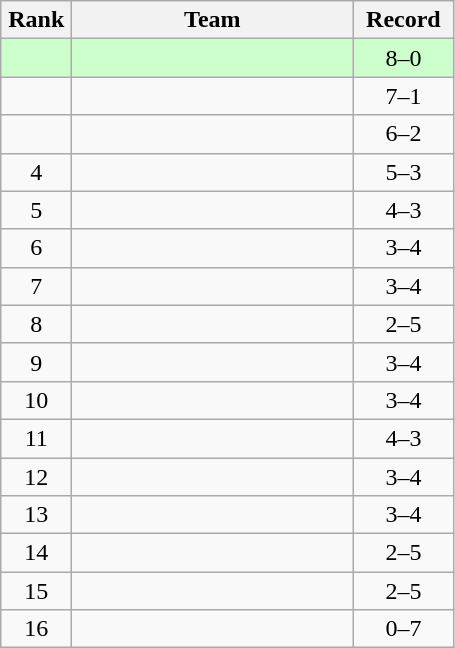<table class="wikitable" style="text-align: center;">
<tr>
<th width=40>Rank</th>
<th width=180>Team</th>
<th width=60>Record</th>
</tr>
<tr bgcolor="#ccffcc">
<td></td>
<td align=left></td>
<td>8–0</td>
</tr>
<tr>
<td></td>
<td align=left></td>
<td>7–1</td>
</tr>
<tr>
<td></td>
<td align=left></td>
<td>6–2</td>
</tr>
<tr>
<td>4</td>
<td align=left></td>
<td>5–3</td>
</tr>
<tr>
<td>5</td>
<td align=left></td>
<td>4–3</td>
</tr>
<tr>
<td>6</td>
<td align=left></td>
<td>3–4</td>
</tr>
<tr>
<td>7</td>
<td align=left></td>
<td>3–4</td>
</tr>
<tr>
<td>8</td>
<td align=left></td>
<td>2–5</td>
</tr>
<tr>
<td>9</td>
<td align=left></td>
<td>3–4</td>
</tr>
<tr>
<td>10</td>
<td align=left></td>
<td>3–4</td>
</tr>
<tr>
<td>11</td>
<td align=left></td>
<td>4–3</td>
</tr>
<tr>
<td>12</td>
<td align=left></td>
<td>3–4</td>
</tr>
<tr>
<td>13</td>
<td align=left></td>
<td>3–4</td>
</tr>
<tr>
<td>14</td>
<td align=left></td>
<td>2–5</td>
</tr>
<tr>
<td>15</td>
<td align=left></td>
<td>2–5</td>
</tr>
<tr>
<td>16</td>
<td align=left></td>
<td>0–7</td>
</tr>
</table>
